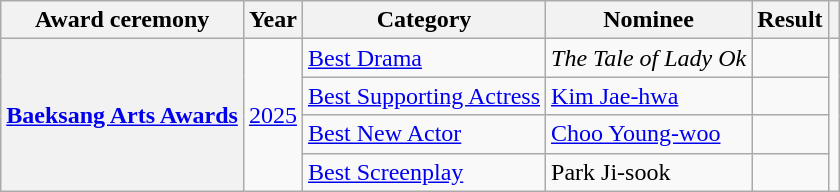<table class="wikitable plainrowheaders sortable">
<tr>
<th scope="col">Award ceremony</th>
<th scope="col">Year</th>
<th scope="col">Category</th>
<th scope="col">Nominee</th>
<th scope="col">Result</th>
<th scope="col" class="unsortable"></th>
</tr>
<tr>
<th scope="row" rowspan="4"><a href='#'>Baeksang Arts Awards</a></th>
<td rowspan="4" style="text-align:center"><a href='#'>2025</a></td>
<td><a href='#'>Best Drama</a></td>
<td><em>The Tale of Lady Ok</em></td>
<td></td>
<td rowspan="4" style="text-align:center"></td>
</tr>
<tr>
<td><a href='#'>Best Supporting Actress</a></td>
<td><a href='#'>Kim Jae-hwa</a></td>
<td></td>
</tr>
<tr>
<td><a href='#'>Best New Actor</a></td>
<td><a href='#'>Choo Young-woo</a></td>
<td></td>
</tr>
<tr>
<td><a href='#'>Best Screenplay</a></td>
<td>Park Ji-sook</td>
<td></td>
</tr>
</table>
